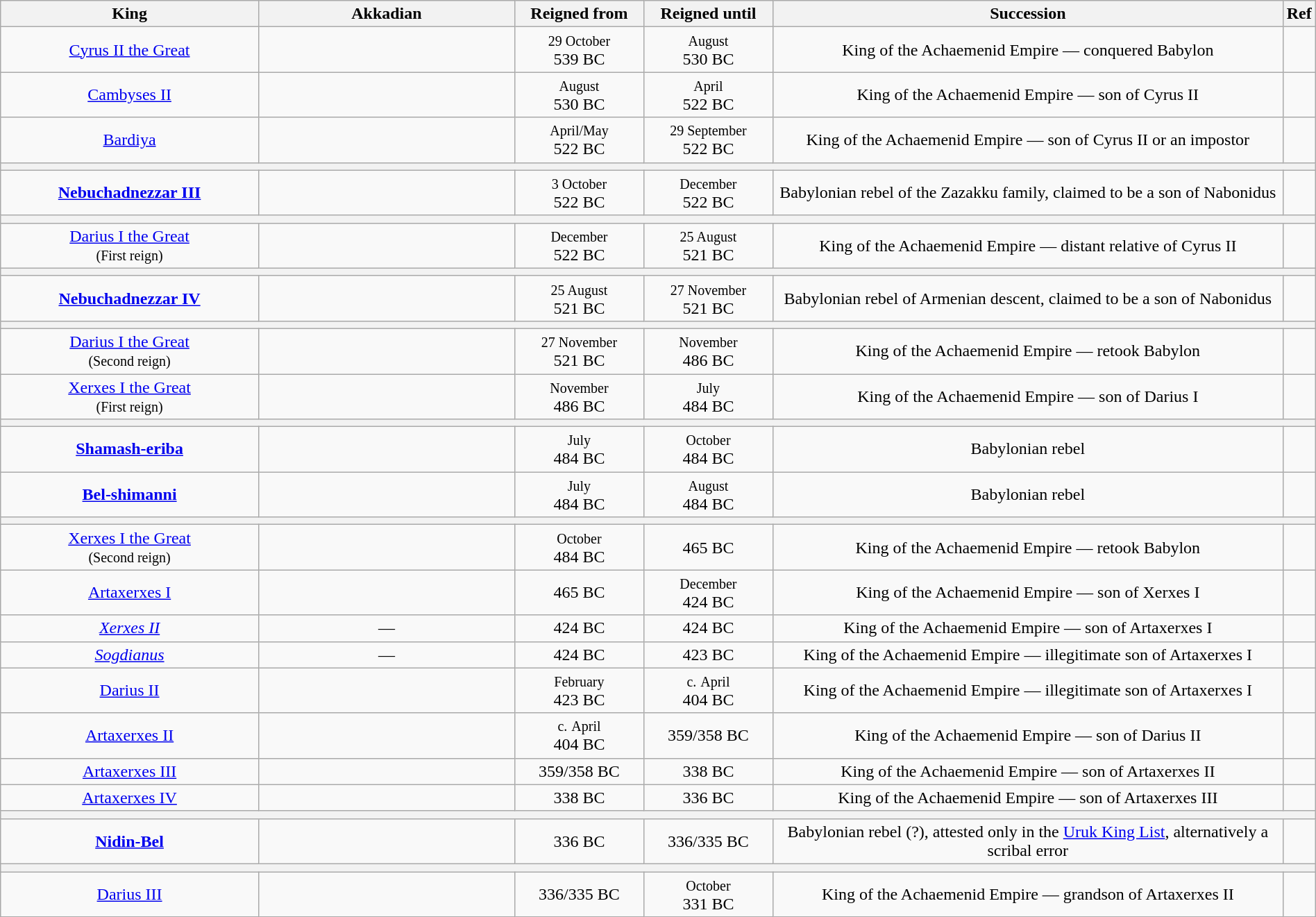<table class="wikitable" style="width:100%; text-align:center;">
<tr>
<th width="20%">King</th>
<th width="20%">Akkadian</th>
<th width="10%">Reigned from</th>
<th width="10%">Reigned until</th>
<th width="40%">Succession</th>
<th width="10%">Ref</th>
</tr>
<tr>
<td><a href='#'>Cyrus II the Great</a></td>
<td><br><small></small></td>
<td><small>29 October</small><br>539 BC</td>
<td><small>August</small><br>530 BC</td>
<td>King of the Achaemenid Empire — conquered Babylon</td>
<td></td>
</tr>
<tr>
<td><a href='#'>Cambyses II</a></td>
<td><br><small></small></td>
<td><small>August</small><br>530 BC</td>
<td><small>April</small><br>522 BC</td>
<td>King of the Achaemenid Empire — son of Cyrus II</td>
<td></td>
</tr>
<tr>
<td><a href='#'>Bardiya</a></td>
<td><br><small></small></td>
<td><small>April/May</small><br>522 BC</td>
<td><small>29 September</small><br>522 BC</td>
<td>King of the Achaemenid Empire — son of Cyrus II or an impostor</td>
<td></td>
</tr>
<tr>
<th colspan="6"></th>
</tr>
<tr>
<td><strong><a href='#'>Nebuchadnezzar III</a></strong></td>
<td><br><small></small></td>
<td><small>3 October</small><br>522 BC</td>
<td><small>December</small><br>522 BC</td>
<td>Babylonian rebel of the Zazakku family, claimed to be a son of Nabonidus</td>
<td></td>
</tr>
<tr>
<th colspan="6"></th>
</tr>
<tr>
<td><a href='#'>Darius I the Great</a><br><small>(First reign)</small></td>
<td><br><small></small></td>
<td><small>December</small><br>522 BC</td>
<td><small>25 August</small><br>521 BC</td>
<td>King of the Achaemenid Empire — distant relative of Cyrus II</td>
<td></td>
</tr>
<tr>
<th colspan="6"></th>
</tr>
<tr>
<td><strong><a href='#'>Nebuchadnezzar IV</a></strong></td>
<td><br><small></small></td>
<td><small>25 August</small><br>521 BC</td>
<td><small>27 November</small><br>521 BC</td>
<td>Babylonian rebel of Armenian descent, claimed to be a son of Nabonidus</td>
<td></td>
</tr>
<tr>
<th colspan="6"></th>
</tr>
<tr>
<td><a href='#'>Darius I the Great</a><br><small>(Second reign)</small></td>
<td><br><small></small></td>
<td><small>27 November</small><br>521 BC</td>
<td><small>November</small><br>486 BC</td>
<td>King of the Achaemenid Empire — retook Babylon</td>
<td></td>
</tr>
<tr>
<td><a href='#'>Xerxes I the Great</a><br><small>(First reign)</small></td>
<td><br><small></small></td>
<td><small>November</small><br>486 BC</td>
<td><small>July</small><br>484 BC</td>
<td>King of the Achaemenid Empire — son of Darius I</td>
<td></td>
</tr>
<tr>
<th colspan="6"></th>
</tr>
<tr>
<td><strong><a href='#'>Shamash-eriba</a></strong></td>
<td><br><small></small></td>
<td><small>July</small><br>484 BC</td>
<td><small>October</small><br>484 BC</td>
<td>Babylonian rebel</td>
<td></td>
</tr>
<tr>
<td><strong><a href='#'>Bel-shimanni</a></strong></td>
<td><br><small></small></td>
<td><small>July</small><br>484 BC</td>
<td><small>August</small><br>484 BC</td>
<td>Babylonian rebel</td>
<td></td>
</tr>
<tr>
<th colspan="6"></th>
</tr>
<tr>
<td><a href='#'>Xerxes I the Great</a><br><small>(Second reign)</small></td>
<td><br><small></small></td>
<td><small>October</small><br>484 BC</td>
<td>465 BC</td>
<td>King of the Achaemenid Empire — retook Babylon</td>
<td></td>
</tr>
<tr>
<td><a href='#'>Artaxerxes I</a></td>
<td><br><small></small></td>
<td>465 BC</td>
<td><small>December</small><br>424 BC</td>
<td>King of the Achaemenid Empire — son of Xerxes I</td>
<td></td>
</tr>
<tr>
<td><em><a href='#'>Xerxes II</a></em></td>
<td>—<br></td>
<td>424 BC</td>
<td>424 BC</td>
<td>King of the Achaemenid Empire — son of Artaxerxes I</td>
<td></td>
</tr>
<tr>
<td><em><a href='#'>Sogdianus</a></em></td>
<td>—<br></td>
<td>424 BC</td>
<td>423 BC</td>
<td>King of the Achaemenid Empire — illegitimate son of Artaxerxes I</td>
<td></td>
</tr>
<tr>
<td><a href='#'>Darius II</a></td>
<td><br><small></small></td>
<td><small>February</small><br>423 BC</td>
<td><small>c.</small> <small>April</small><br>404 BC</td>
<td>King of the Achaemenid Empire — illegitimate son of Artaxerxes I</td>
<td></td>
</tr>
<tr>
<td><a href='#'>Artaxerxes II</a></td>
<td><br><small></small></td>
<td><small>c.</small> <small>April</small><br>404 BC</td>
<td>359/358 BC</td>
<td>King of the Achaemenid Empire — son of Darius II</td>
<td></td>
</tr>
<tr>
<td><a href='#'>Artaxerxes III</a></td>
<td><br><small></small></td>
<td>359/358 BC</td>
<td>338 BC</td>
<td>King of the Achaemenid Empire — son of Artaxerxes II</td>
<td></td>
</tr>
<tr>
<td><a href='#'>Artaxerxes IV</a></td>
<td><br><small></small></td>
<td>338 BC</td>
<td>336 BC</td>
<td>King of the Achaemenid Empire — son of Artaxerxes III</td>
<td></td>
</tr>
<tr>
<th colspan="6"></th>
</tr>
<tr>
<td><strong><a href='#'>Nidin-Bel</a></strong></td>
<td><br><small></small></td>
<td>336 BC</td>
<td>336/335 BC</td>
<td>Babylonian rebel (?), attested only in the <a href='#'>Uruk King List</a>, alternatively a scribal error</td>
<td></td>
</tr>
<tr>
<th colspan="6"></th>
</tr>
<tr>
<td><a href='#'>Darius III</a></td>
<td><br><small></small></td>
<td>336/335 BC</td>
<td><small>October</small><br>331 BC</td>
<td>King of the Achaemenid Empire — grandson of Artaxerxes II</td>
<td></td>
</tr>
</table>
